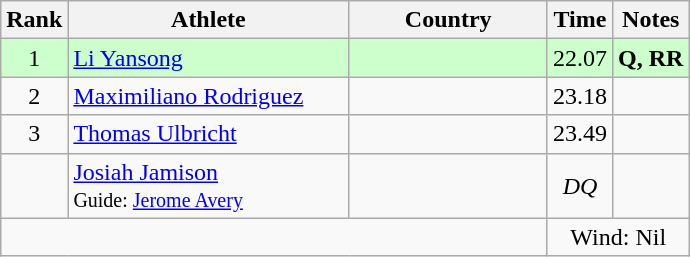<table class="wikitable sortable" style="text-align:center">
<tr>
<th>Rank</th>
<th style="width:180px">Athlete</th>
<th style="width:125px">Country</th>
<th>Time</th>
<th>Notes</th>
</tr>
<tr style="background:#cfc;">
<td>1</td>
<td style="text-align:left;"><a href='#'>Li Yansong</a></td>
<td style="text-align:left;"></td>
<td>22.07</td>
<td><strong>Q, RR</strong></td>
</tr>
<tr>
<td>2</td>
<td style="text-align:left;"><a href='#'>Maximiliano Rodriguez</a></td>
<td style="text-align:left;"></td>
<td>23.18</td>
<td></td>
</tr>
<tr>
<td>3</td>
<td style="text-align:left;"><a href='#'>Thomas Ulbricht</a></td>
<td style="text-align:left;"></td>
<td>23.49</td>
<td></td>
</tr>
<tr>
<td></td>
<td style="text-align:left;"><a href='#'>Josiah Jamison</a><br><small>Guide: <a href='#'>Jerome Avery</a></small></td>
<td style="text-align:left;"></td>
<td><em>DQ</em></td>
<td></td>
</tr>
<tr class="sortbottom">
<td colspan="3"></td>
<td colspan="2">Wind: Nil</td>
</tr>
</table>
